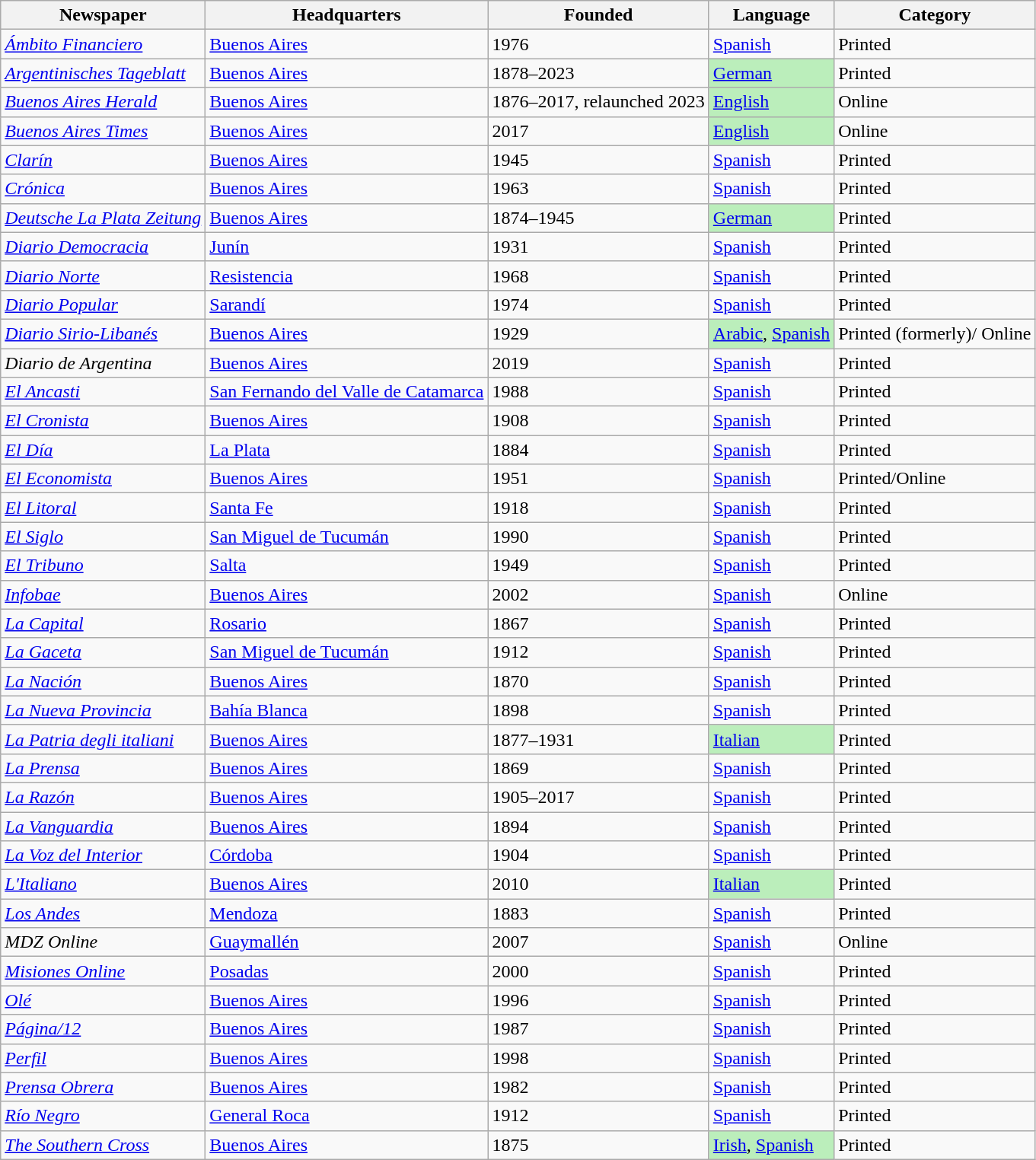<table class="wikitable sortable">
<tr>
<th>Newspaper</th>
<th>Headquarters</th>
<th>Founded</th>
<th>Language</th>
<th>Category</th>
</tr>
<tr>
<td><em><a href='#'>Ámbito Financiero</a></em></td>
<td><a href='#'>Buenos Aires</a></td>
<td>1976</td>
<td><a href='#'>Spanish</a></td>
<td>Printed</td>
</tr>
<tr>
<td><em><a href='#'>Argentinisches Tageblatt</a></em></td>
<td><a href='#'>Buenos Aires</a></td>
<td>1878–2023</td>
<td style="background:#bbeebb;"><a href='#'>German</a></td>
<td>Printed</td>
</tr>
<tr>
<td><em><a href='#'>Buenos Aires Herald</a></em></td>
<td><a href='#'>Buenos Aires</a></td>
<td>1876–2017, relaunched 2023</td>
<td style="background:#bbeebb;"><a href='#'>English</a></td>
<td>Online</td>
</tr>
<tr>
<td><em><a href='#'>Buenos Aires Times</a></em></td>
<td><a href='#'>Buenos Aires</a></td>
<td>2017</td>
<td style="background:#bbeebb;"><a href='#'>English</a></td>
<td>Online</td>
</tr>
<tr>
<td><em><a href='#'>Clarín</a></em></td>
<td><a href='#'>Buenos Aires</a></td>
<td>1945</td>
<td><a href='#'>Spanish</a></td>
<td>Printed</td>
</tr>
<tr>
<td><em><a href='#'>Crónica</a></em></td>
<td><a href='#'>Buenos Aires</a></td>
<td>1963</td>
<td><a href='#'>Spanish</a></td>
<td>Printed</td>
</tr>
<tr>
<td><em><a href='#'>Deutsche La Plata Zeitung</a></em></td>
<td><a href='#'>Buenos Aires</a></td>
<td>1874–1945</td>
<td style="background:#bbeebb;"><a href='#'>German</a></td>
<td>Printed</td>
</tr>
<tr>
<td><em><a href='#'>Diario Democracia</a></em></td>
<td><a href='#'>Junín</a></td>
<td>1931</td>
<td><a href='#'>Spanish</a></td>
<td>Printed</td>
</tr>
<tr>
<td><em><a href='#'>Diario Norte</a></em></td>
<td><a href='#'>Resistencia</a></td>
<td>1968</td>
<td><a href='#'>Spanish</a></td>
<td>Printed</td>
</tr>
<tr>
<td><em><a href='#'>Diario Popular</a></em></td>
<td><a href='#'>Sarandí</a></td>
<td>1974</td>
<td><a href='#'>Spanish</a></td>
<td>Printed</td>
</tr>
<tr>
<td><em><a href='#'>Diario Sirio-Libanés</a></em></td>
<td><a href='#'>Buenos Aires</a></td>
<td>1929</td>
<td style="background:#bbeebb;"><a href='#'>Arabic</a>, <a href='#'>Spanish</a></td>
<td>Printed (formerly)/ Online</td>
</tr>
<tr>
<td><em> Diario de Argentina</em></td>
<td><a href='#'>Buenos Aires</a></td>
<td>2019</td>
<td><a href='#'>Spanish</a></td>
<td>Printed</td>
</tr>
<tr>
<td><em><a href='#'>El Ancasti</a></em></td>
<td><a href='#'>San Fernando del Valle de Catamarca</a></td>
<td>1988</td>
<td><a href='#'>Spanish</a></td>
<td>Printed</td>
</tr>
<tr>
<td><em><a href='#'>El Cronista</a></em></td>
<td><a href='#'>Buenos Aires</a></td>
<td>1908</td>
<td><a href='#'>Spanish</a></td>
<td>Printed</td>
</tr>
<tr>
<td><em><a href='#'>El Día</a></em></td>
<td><a href='#'>La Plata</a></td>
<td>1884</td>
<td><a href='#'>Spanish</a></td>
<td>Printed</td>
</tr>
<tr>
<td><em><a href='#'>El Economista</a></em></td>
<td><a href='#'>Buenos Aires</a></td>
<td>1951</td>
<td><a href='#'>Spanish</a></td>
<td>Printed/Online</td>
</tr>
<tr>
<td><em><a href='#'>El Litoral</a></em></td>
<td><a href='#'>Santa Fe</a></td>
<td>1918</td>
<td><a href='#'>Spanish</a></td>
<td>Printed</td>
</tr>
<tr>
<td><em><a href='#'>El Siglo</a></em></td>
<td><a href='#'>San Miguel de Tucumán</a></td>
<td>1990</td>
<td><a href='#'>Spanish</a></td>
<td>Printed</td>
</tr>
<tr>
<td><em><a href='#'>El Tribuno</a></em></td>
<td><a href='#'>Salta</a></td>
<td>1949</td>
<td><a href='#'>Spanish</a></td>
<td>Printed</td>
</tr>
<tr>
<td><em><a href='#'>Infobae</a></em></td>
<td><a href='#'>Buenos Aires</a></td>
<td>2002</td>
<td><a href='#'>Spanish</a></td>
<td>Online</td>
</tr>
<tr>
<td><em><a href='#'>La Capital</a></em></td>
<td><a href='#'>Rosario</a></td>
<td>1867</td>
<td><a href='#'>Spanish</a></td>
<td>Printed</td>
</tr>
<tr>
<td><em><a href='#'>La Gaceta</a></em></td>
<td><a href='#'>San Miguel de Tucumán</a></td>
<td>1912</td>
<td><a href='#'>Spanish</a></td>
<td>Printed</td>
</tr>
<tr>
<td><em><a href='#'>La Nación</a></em></td>
<td><a href='#'>Buenos Aires</a></td>
<td>1870</td>
<td><a href='#'>Spanish</a></td>
<td>Printed</td>
</tr>
<tr>
<td><em><a href='#'>La Nueva Provincia</a></em></td>
<td><a href='#'>Bahía Blanca</a></td>
<td>1898</td>
<td><a href='#'>Spanish</a></td>
<td>Printed</td>
</tr>
<tr>
<td><em><a href='#'>La Patria degli italiani</a></em></td>
<td><a href='#'>Buenos Aires</a></td>
<td>1877–1931</td>
<td style="background:#bbeebb;"><a href='#'>Italian</a></td>
<td>Printed</td>
</tr>
<tr>
<td><em><a href='#'>La Prensa</a></em></td>
<td><a href='#'>Buenos Aires</a></td>
<td>1869</td>
<td><a href='#'>Spanish</a></td>
<td>Printed</td>
</tr>
<tr>
<td><em><a href='#'>La Razón</a></em></td>
<td><a href='#'>Buenos Aires</a></td>
<td>1905–2017</td>
<td><a href='#'>Spanish</a></td>
<td>Printed</td>
</tr>
<tr>
<td><em><a href='#'>La Vanguardia</a></em></td>
<td><a href='#'>Buenos Aires</a></td>
<td>1894</td>
<td><a href='#'>Spanish</a></td>
<td>Printed</td>
</tr>
<tr>
<td><em><a href='#'>La Voz del Interior</a></em></td>
<td><a href='#'>Córdoba</a></td>
<td>1904</td>
<td><a href='#'>Spanish</a></td>
<td>Printed</td>
</tr>
<tr>
<td><em><a href='#'>L'Italiano</a></em></td>
<td><a href='#'>Buenos Aires</a></td>
<td>2010</td>
<td style="background:#bbeebb;"><a href='#'>Italian</a></td>
<td>Printed</td>
</tr>
<tr>
<td><em><a href='#'>Los Andes</a></em></td>
<td><a href='#'>Mendoza</a></td>
<td>1883</td>
<td><a href='#'>Spanish</a></td>
<td>Printed</td>
</tr>
<tr>
<td><em>MDZ Online</em></td>
<td><a href='#'>Guaymallén</a></td>
<td>2007</td>
<td><a href='#'>Spanish</a></td>
<td>Online</td>
</tr>
<tr>
<td><em><a href='#'>Misiones Online</a></em></td>
<td><a href='#'>Posadas</a></td>
<td>2000</td>
<td><a href='#'>Spanish</a></td>
<td>Printed</td>
</tr>
<tr>
<td><em><a href='#'>Olé</a></em></td>
<td><a href='#'>Buenos Aires</a></td>
<td>1996</td>
<td><a href='#'>Spanish</a></td>
<td>Printed</td>
</tr>
<tr>
<td><em><a href='#'>Página/12</a></em></td>
<td><a href='#'>Buenos Aires</a></td>
<td>1987</td>
<td><a href='#'>Spanish</a></td>
<td>Printed</td>
</tr>
<tr>
<td><em><a href='#'>Perfil</a></em></td>
<td><a href='#'>Buenos Aires</a></td>
<td>1998</td>
<td><a href='#'>Spanish</a></td>
<td>Printed</td>
</tr>
<tr>
<td><em><a href='#'>Prensa Obrera</a></em></td>
<td><a href='#'>Buenos Aires</a></td>
<td>1982</td>
<td><a href='#'>Spanish</a></td>
<td>Printed</td>
</tr>
<tr>
<td><em><a href='#'>Río Negro</a></em></td>
<td><a href='#'>General Roca</a></td>
<td>1912</td>
<td><a href='#'>Spanish</a></td>
<td>Printed</td>
</tr>
<tr>
<td><em><a href='#'>The Southern Cross</a></em></td>
<td><a href='#'>Buenos Aires</a></td>
<td>1875</td>
<td style="background:#bbeebb;"><a href='#'>Irish</a>, <a href='#'>Spanish</a></td>
<td>Printed</td>
</tr>
</table>
